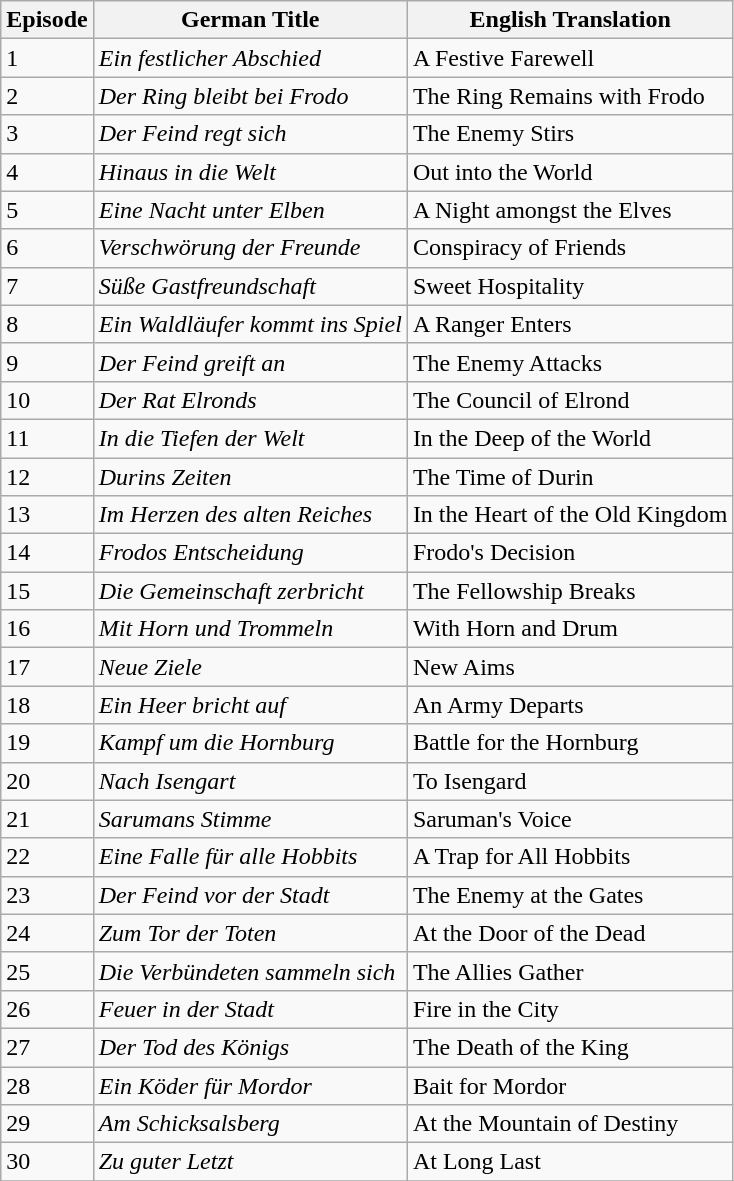<table class="wikitable">
<tr>
<th>Episode</th>
<th>German Title</th>
<th>English Translation</th>
</tr>
<tr>
<td>1</td>
<td><em>Ein festlicher Abschied</em></td>
<td>A Festive Farewell</td>
</tr>
<tr>
<td>2</td>
<td><em>Der Ring bleibt bei Frodo</em></td>
<td>The Ring Remains with Frodo</td>
</tr>
<tr>
<td>3</td>
<td><em>Der Feind regt sich</em></td>
<td>The Enemy Stirs</td>
</tr>
<tr>
<td>4</td>
<td><em>Hinaus in die Welt</em></td>
<td>Out into the World</td>
</tr>
<tr>
<td>5</td>
<td><em>Eine Nacht unter Elben</em></td>
<td>A Night amongst the Elves</td>
</tr>
<tr>
<td>6</td>
<td><em>Verschwörung der Freunde</em></td>
<td>Conspiracy of Friends</td>
</tr>
<tr>
<td>7</td>
<td><em>Süße Gastfreundschaft</em></td>
<td>Sweet Hospitality</td>
</tr>
<tr>
<td>8</td>
<td><em>Ein Waldläufer kommt ins Spiel</em></td>
<td>A Ranger Enters</td>
</tr>
<tr>
<td>9</td>
<td><em>Der Feind greift an</em></td>
<td>The Enemy Attacks</td>
</tr>
<tr>
<td>10</td>
<td><em>Der Rat Elronds</em></td>
<td>The Council of Elrond</td>
</tr>
<tr>
<td>11</td>
<td><em>In die Tiefen der Welt</em></td>
<td>In the Deep of the World</td>
</tr>
<tr>
<td>12</td>
<td><em>Durins Zeiten</em></td>
<td>The Time of Durin</td>
</tr>
<tr>
<td>13</td>
<td><em>Im Herzen des alten Reiches</em></td>
<td>In the Heart of the Old Kingdom</td>
</tr>
<tr>
<td>14</td>
<td><em>Frodos Entscheidung</em></td>
<td>Frodo's Decision</td>
</tr>
<tr>
<td>15</td>
<td><em>Die Gemeinschaft zerbricht</em></td>
<td>The Fellowship Breaks</td>
</tr>
<tr>
<td>16</td>
<td><em>Mit Horn und Trommeln</em></td>
<td>With Horn and Drum</td>
</tr>
<tr>
<td>17</td>
<td><em>Neue Ziele</em></td>
<td>New Aims</td>
</tr>
<tr>
<td>18</td>
<td><em>Ein Heer bricht auf</em></td>
<td>An Army Departs</td>
</tr>
<tr>
<td>19</td>
<td><em>Kampf um die Hornburg</em></td>
<td>Battle for the Hornburg</td>
</tr>
<tr>
<td>20</td>
<td><em>Nach Isengart</em></td>
<td>To Isengard</td>
</tr>
<tr>
<td>21</td>
<td><em>Sarumans Stimme</em></td>
<td>Saruman's Voice</td>
</tr>
<tr>
<td>22</td>
<td><em>Eine Falle für alle Hobbits</em></td>
<td>A Trap for All Hobbits</td>
</tr>
<tr>
<td>23</td>
<td><em>Der Feind vor der Stadt</em></td>
<td>The Enemy at the Gates</td>
</tr>
<tr>
<td>24</td>
<td><em>Zum Tor der Toten</em></td>
<td>At the Door of the Dead</td>
</tr>
<tr>
<td>25</td>
<td><em>Die Verbündeten sammeln sich</em></td>
<td>The Allies Gather</td>
</tr>
<tr>
<td>26</td>
<td><em>Feuer in der Stadt</em></td>
<td>Fire in the City</td>
</tr>
<tr>
<td>27</td>
<td><em>Der Tod des Königs</em></td>
<td>The Death of the King</td>
</tr>
<tr>
<td>28</td>
<td><em>Ein Köder für Mordor</em></td>
<td>Bait for Mordor</td>
</tr>
<tr>
<td>29</td>
<td><em>Am Schicksalsberg</em></td>
<td>At the Mountain of Destiny</td>
</tr>
<tr>
<td>30</td>
<td><em>Zu guter Letzt</em></td>
<td>At Long Last</td>
</tr>
<tr>
</tr>
</table>
